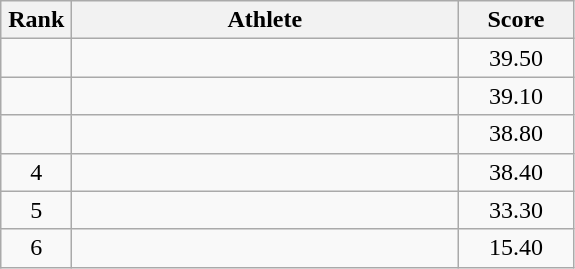<table class=wikitable style="text-align:center">
<tr>
<th width=40>Rank</th>
<th width=250>Athlete</th>
<th width=70>Score</th>
</tr>
<tr>
<td></td>
<td align=left></td>
<td>39.50</td>
</tr>
<tr>
<td></td>
<td align=left></td>
<td>39.10</td>
</tr>
<tr>
<td></td>
<td align=left></td>
<td>38.80</td>
</tr>
<tr>
<td>4</td>
<td align=left></td>
<td>38.40</td>
</tr>
<tr>
<td>5</td>
<td align=left></td>
<td>33.30</td>
</tr>
<tr>
<td>6</td>
<td align=left></td>
<td>15.40</td>
</tr>
</table>
